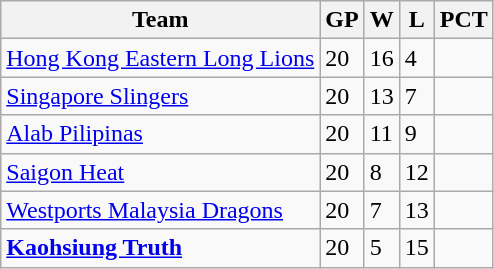<table class="wikitable">
<tr>
<th>Team</th>
<th>GP</th>
<th>W</th>
<th>L</th>
<th>PCT</th>
</tr>
<tr>
<td><a href='#'>Hong Kong Eastern Long Lions</a></td>
<td>20</td>
<td>16</td>
<td>4</td>
<td></td>
</tr>
<tr>
<td><a href='#'>Singapore Slingers</a></td>
<td>20</td>
<td>13</td>
<td>7</td>
<td></td>
</tr>
<tr>
<td><a href='#'>Alab Pilipinas</a></td>
<td>20</td>
<td>11</td>
<td>9</td>
<td></td>
</tr>
<tr>
<td><a href='#'>Saigon Heat</a></td>
<td>20</td>
<td>8</td>
<td>12</td>
<td></td>
</tr>
<tr>
<td><a href='#'>Westports Malaysia Dragons</a></td>
<td>20</td>
<td>7</td>
<td>13</td>
<td></td>
</tr>
<tr>
<td><strong><a href='#'>Kaohsiung Truth</a></strong></td>
<td>20</td>
<td>5</td>
<td>15</td>
<td></td>
</tr>
</table>
